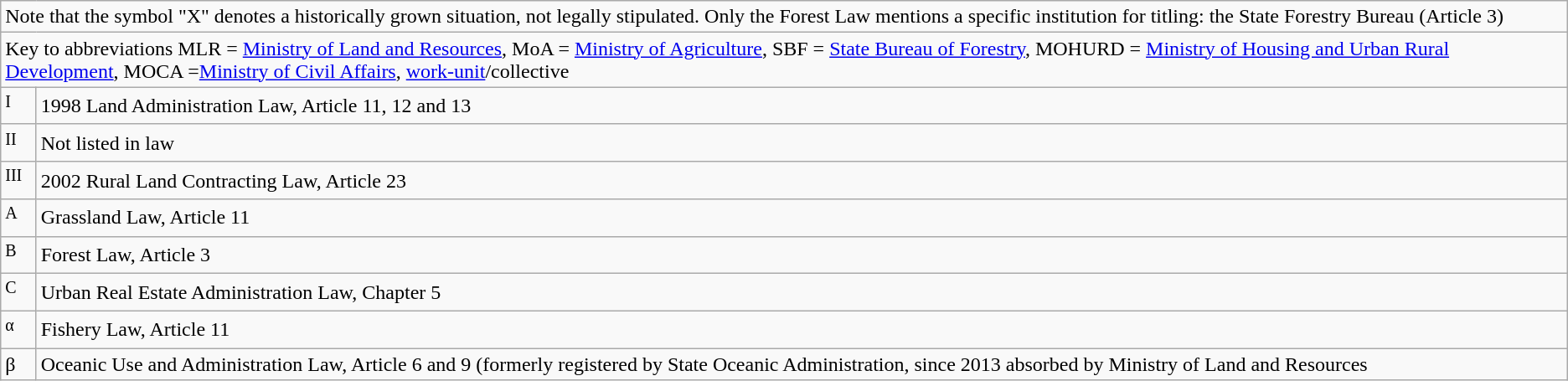<table class="wikitable">
<tr>
<td colspan=2>Note that the symbol "X" denotes a historically grown situation, not legally stipulated. Only the Forest Law mentions a specific institution for titling: the State Forestry Bureau (Article 3)</td>
</tr>
<tr>
<td colspan=2>Key to abbreviations MLR = <a href='#'>Ministry of Land and Resources</a>, MoA = <a href='#'>Ministry of Agriculture</a>, SBF = <a href='#'>State Bureau of Forestry</a>, MOHURD = <a href='#'>Ministry of Housing and Urban Rural Development</a>, MOCA =<a href='#'>Ministry of Civil Affairs</a>, <a href='#'>work-unit</a>/collective</td>
</tr>
<tr>
<td><sup>I</sup></td>
<td>1998 Land Administration Law, Article 11, 12 and 13</td>
</tr>
<tr>
<td><sup>II</sup></td>
<td>Not listed in law</td>
</tr>
<tr>
<td><sup>III</sup></td>
<td>2002 Rural Land Contracting Law, Article 23</td>
</tr>
<tr>
<td><sup>A</sup></td>
<td>Grassland Law, Article 11</td>
</tr>
<tr>
<td><sup>B</sup></td>
<td>Forest Law, Article 3</td>
</tr>
<tr>
<td><sup>C</sup></td>
<td>Urban Real Estate Administration Law, Chapter 5</td>
</tr>
<tr>
<td><sup>α</sup></td>
<td>Fishery Law, Article 11</td>
</tr>
<tr>
<td>β</td>
<td>Oceanic Use and Administration Law, Article 6 and 9 (formerly registered by State Oceanic Administration, since 2013 absorbed by Ministry of Land and Resources</td>
</tr>
</table>
